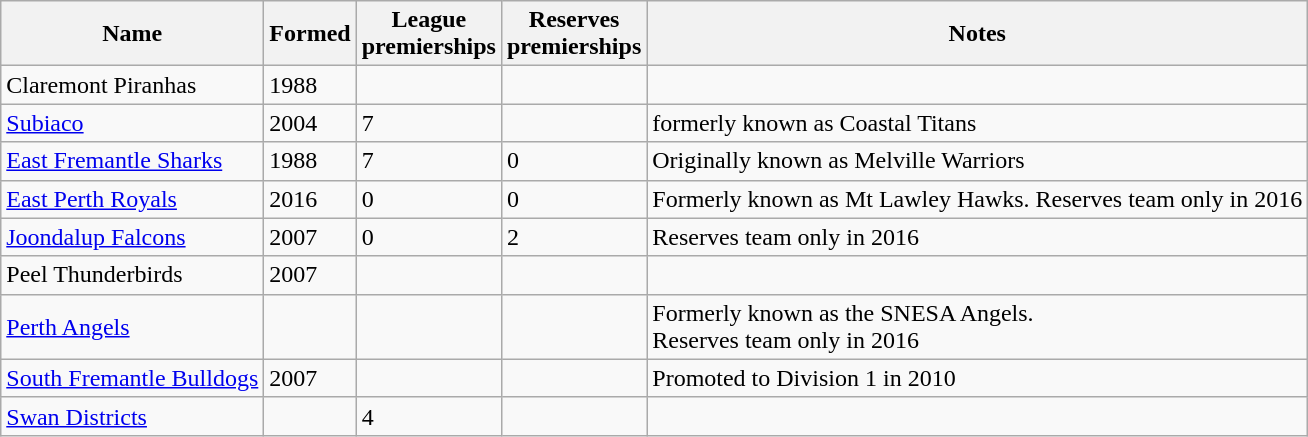<table class="wikitable sortable">
<tr>
<th scope="col">Name</th>
<th scope="col">Formed</th>
<th scope="col">League<br>premierships</th>
<th scope="col">Reserves<br>premierships</th>
<th scope="col">Notes</th>
</tr>
<tr>
<td>Claremont Piranhas</td>
<td>1988</td>
<td></td>
<td></td>
<td></td>
</tr>
<tr>
<td><a href='#'>Subiaco</a></td>
<td>2004</td>
<td>7</td>
<td></td>
<td>formerly known as Coastal Titans</td>
</tr>
<tr>
<td><a href='#'>East Fremantle Sharks</a></td>
<td>1988</td>
<td>7</td>
<td>0</td>
<td>Originally known as Melville Warriors</td>
</tr>
<tr>
<td><a href='#'>East Perth Royals</a></td>
<td>2016</td>
<td>0</td>
<td>0</td>
<td>Formerly known as Mt Lawley Hawks. Reserves team only in 2016</td>
</tr>
<tr>
<td><a href='#'>Joondalup Falcons</a></td>
<td>2007</td>
<td>0</td>
<td>2</td>
<td>Reserves team only in 2016</td>
</tr>
<tr>
<td>Peel Thunderbirds</td>
<td>2007</td>
<td></td>
<td></td>
<td></td>
</tr>
<tr>
<td><a href='#'>Perth Angels</a></td>
<td></td>
<td></td>
<td></td>
<td>Formerly known as the SNESA Angels.<br>Reserves team only in 2016</td>
</tr>
<tr>
<td><a href='#'>South Fremantle Bulldogs</a></td>
<td>2007</td>
<td></td>
<td></td>
<td>Promoted to Division 1 in 2010</td>
</tr>
<tr>
<td><a href='#'>Swan Districts</a></td>
<td></td>
<td>4</td>
<td></td>
<td></td>
</tr>
</table>
